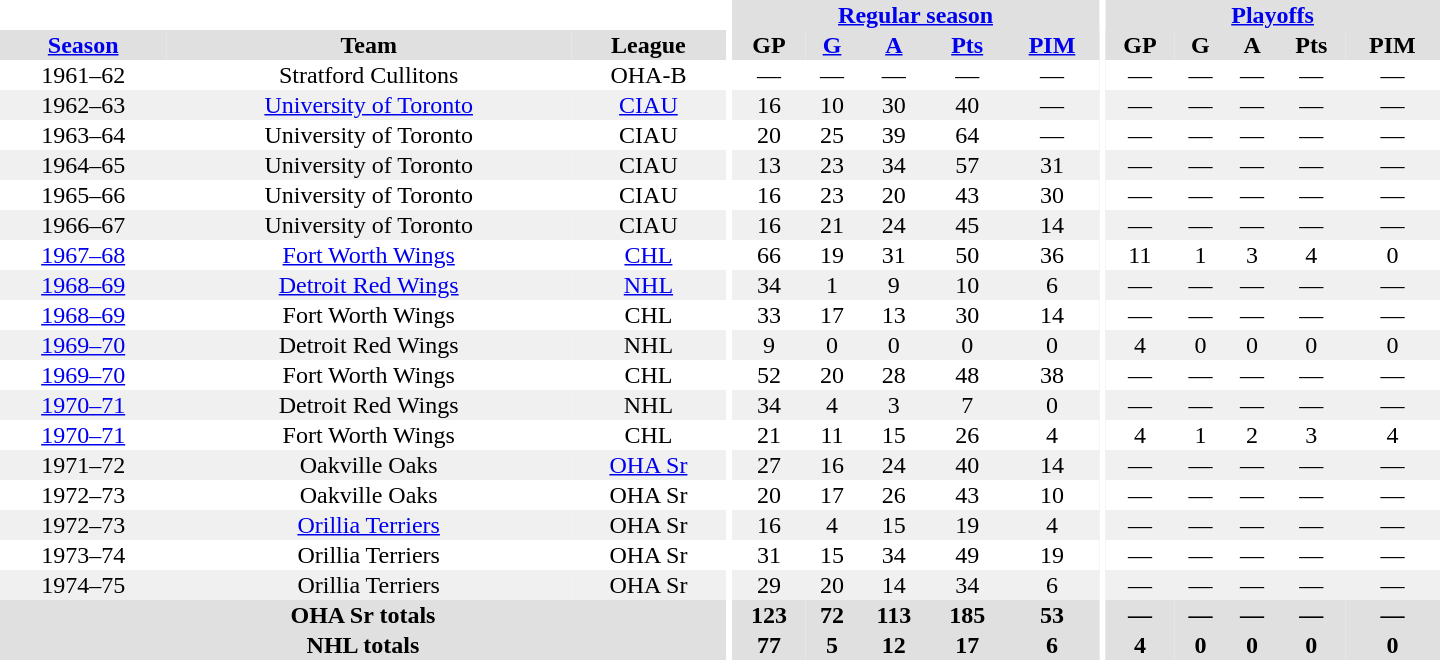<table border="0" cellpadding="1" cellspacing="0" style="text-align:center; width:60em">
<tr bgcolor="#e0e0e0">
<th colspan="3" bgcolor="#ffffff"></th>
<th rowspan="100" bgcolor="#ffffff"></th>
<th colspan="5"><a href='#'>Regular season</a></th>
<th rowspan="100" bgcolor="#ffffff"></th>
<th colspan="5"><a href='#'>Playoffs</a></th>
</tr>
<tr bgcolor="#e0e0e0">
<th><a href='#'>Season</a></th>
<th>Team</th>
<th>League</th>
<th>GP</th>
<th><a href='#'>G</a></th>
<th><a href='#'>A</a></th>
<th><a href='#'>Pts</a></th>
<th><a href='#'>PIM</a></th>
<th>GP</th>
<th>G</th>
<th>A</th>
<th>Pts</th>
<th>PIM</th>
</tr>
<tr>
<td>1961–62</td>
<td>Stratford Cullitons</td>
<td>OHA-B</td>
<td>—</td>
<td>—</td>
<td>—</td>
<td>—</td>
<td>—</td>
<td>—</td>
<td>—</td>
<td>—</td>
<td>—</td>
<td>—</td>
</tr>
<tr bgcolor="#f0f0f0">
<td>1962–63</td>
<td><a href='#'>University of Toronto</a></td>
<td><a href='#'>CIAU</a></td>
<td>16</td>
<td>10</td>
<td>30</td>
<td>40</td>
<td>—</td>
<td>—</td>
<td>—</td>
<td>—</td>
<td>—</td>
<td>—</td>
</tr>
<tr>
<td>1963–64</td>
<td>University of Toronto</td>
<td>CIAU</td>
<td>20</td>
<td>25</td>
<td>39</td>
<td>64</td>
<td>—</td>
<td>—</td>
<td>—</td>
<td>—</td>
<td>—</td>
<td>—</td>
</tr>
<tr bgcolor="#f0f0f0">
<td>1964–65</td>
<td>University of Toronto</td>
<td>CIAU</td>
<td>13</td>
<td>23</td>
<td>34</td>
<td>57</td>
<td>31</td>
<td>—</td>
<td>—</td>
<td>—</td>
<td>—</td>
<td>—</td>
</tr>
<tr>
<td>1965–66</td>
<td>University of Toronto</td>
<td>CIAU</td>
<td>16</td>
<td>23</td>
<td>20</td>
<td>43</td>
<td>30</td>
<td>—</td>
<td>—</td>
<td>—</td>
<td>—</td>
<td>—</td>
</tr>
<tr bgcolor="#f0f0f0">
<td>1966–67</td>
<td>University of Toronto</td>
<td>CIAU</td>
<td>16</td>
<td>21</td>
<td>24</td>
<td>45</td>
<td>14</td>
<td>—</td>
<td>—</td>
<td>—</td>
<td>—</td>
<td>—</td>
</tr>
<tr>
<td><a href='#'>1967–68</a></td>
<td><a href='#'>Fort Worth Wings</a></td>
<td><a href='#'>CHL</a></td>
<td>66</td>
<td>19</td>
<td>31</td>
<td>50</td>
<td>36</td>
<td>11</td>
<td>1</td>
<td>3</td>
<td>4</td>
<td>0</td>
</tr>
<tr bgcolor="#f0f0f0">
<td><a href='#'>1968–69</a></td>
<td><a href='#'>Detroit Red Wings</a></td>
<td><a href='#'>NHL</a></td>
<td>34</td>
<td>1</td>
<td>9</td>
<td>10</td>
<td>6</td>
<td>—</td>
<td>—</td>
<td>—</td>
<td>—</td>
<td>—</td>
</tr>
<tr>
<td><a href='#'>1968–69</a></td>
<td>Fort Worth Wings</td>
<td>CHL</td>
<td>33</td>
<td>17</td>
<td>13</td>
<td>30</td>
<td>14</td>
<td>—</td>
<td>—</td>
<td>—</td>
<td>—</td>
<td>—</td>
</tr>
<tr bgcolor="#f0f0f0">
<td><a href='#'>1969–70</a></td>
<td>Detroit Red Wings</td>
<td>NHL</td>
<td>9</td>
<td>0</td>
<td>0</td>
<td>0</td>
<td>0</td>
<td>4</td>
<td>0</td>
<td>0</td>
<td>0</td>
<td>0</td>
</tr>
<tr>
<td><a href='#'>1969–70</a></td>
<td>Fort Worth Wings</td>
<td>CHL</td>
<td>52</td>
<td>20</td>
<td>28</td>
<td>48</td>
<td>38</td>
<td>—</td>
<td>—</td>
<td>—</td>
<td>—</td>
<td>—</td>
</tr>
<tr bgcolor="#f0f0f0">
<td><a href='#'>1970–71</a></td>
<td>Detroit Red Wings</td>
<td>NHL</td>
<td>34</td>
<td>4</td>
<td>3</td>
<td>7</td>
<td>0</td>
<td>—</td>
<td>—</td>
<td>—</td>
<td>—</td>
<td>—</td>
</tr>
<tr>
<td><a href='#'>1970–71</a></td>
<td>Fort Worth Wings</td>
<td>CHL</td>
<td>21</td>
<td>11</td>
<td>15</td>
<td>26</td>
<td>4</td>
<td>4</td>
<td>1</td>
<td>2</td>
<td>3</td>
<td>4</td>
</tr>
<tr bgcolor="#f0f0f0">
<td>1971–72</td>
<td>Oakville Oaks</td>
<td><a href='#'>OHA Sr</a></td>
<td>27</td>
<td>16</td>
<td>24</td>
<td>40</td>
<td>14</td>
<td>—</td>
<td>—</td>
<td>—</td>
<td>—</td>
<td>—</td>
</tr>
<tr>
<td>1972–73</td>
<td>Oakville Oaks</td>
<td>OHA Sr</td>
<td>20</td>
<td>17</td>
<td>26</td>
<td>43</td>
<td>10</td>
<td>—</td>
<td>—</td>
<td>—</td>
<td>—</td>
<td>—</td>
</tr>
<tr bgcolor="#f0f0f0">
<td>1972–73</td>
<td><a href='#'>Orillia Terriers</a></td>
<td>OHA Sr</td>
<td>16</td>
<td>4</td>
<td>15</td>
<td>19</td>
<td>4</td>
<td>—</td>
<td>—</td>
<td>—</td>
<td>—</td>
<td>—</td>
</tr>
<tr>
<td>1973–74</td>
<td>Orillia Terriers</td>
<td>OHA Sr</td>
<td>31</td>
<td>15</td>
<td>34</td>
<td>49</td>
<td>19</td>
<td>—</td>
<td>—</td>
<td>—</td>
<td>—</td>
<td>—</td>
</tr>
<tr bgcolor="#f0f0f0">
<td>1974–75</td>
<td>Orillia Terriers</td>
<td>OHA Sr</td>
<td>29</td>
<td>20</td>
<td>14</td>
<td>34</td>
<td>6</td>
<td>—</td>
<td>—</td>
<td>—</td>
<td>—</td>
<td>—</td>
</tr>
<tr bgcolor="#e0e0e0">
<th colspan="3">OHA Sr totals</th>
<th>123</th>
<th>72</th>
<th>113</th>
<th>185</th>
<th>53</th>
<th>—</th>
<th>—</th>
<th>—</th>
<th>—</th>
<th>—</th>
</tr>
<tr bgcolor="#e0e0e0">
<th colspan="3">NHL totals</th>
<th>77</th>
<th>5</th>
<th>12</th>
<th>17</th>
<th>6</th>
<th>4</th>
<th>0</th>
<th>0</th>
<th>0</th>
<th>0</th>
</tr>
</table>
